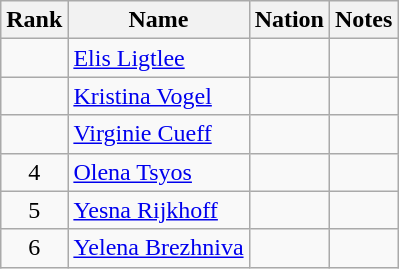<table class="wikitable sortable" style="text-align:center">
<tr>
<th>Rank</th>
<th>Name</th>
<th>Nation</th>
<th>Notes</th>
</tr>
<tr>
<td></td>
<td align=left><a href='#'>Elis Ligtlee</a></td>
<td align=left></td>
<td></td>
</tr>
<tr>
<td></td>
<td align=left><a href='#'>Kristina Vogel</a></td>
<td align=left></td>
<td></td>
</tr>
<tr>
<td></td>
<td align=left><a href='#'>Virginie Cueff</a></td>
<td align=left></td>
<td></td>
</tr>
<tr>
<td>4</td>
<td align=left><a href='#'>Olena Tsyos</a></td>
<td align=left></td>
<td></td>
</tr>
<tr>
<td>5</td>
<td align=left><a href='#'>Yesna Rijkhoff</a></td>
<td align=left></td>
<td></td>
</tr>
<tr>
<td>6</td>
<td align=left><a href='#'>Yelena Brezhniva</a></td>
<td align=left></td>
<td></td>
</tr>
</table>
